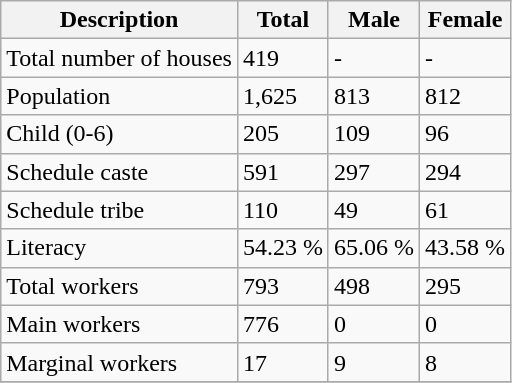<table class="wikitable">
<tr>
<th>Description</th>
<th>Total</th>
<th>Male</th>
<th>Female</th>
</tr>
<tr>
<td>Total number of houses</td>
<td>419</td>
<td>-</td>
<td>-</td>
</tr>
<tr>
<td>Population</td>
<td>1,625</td>
<td>813</td>
<td>812</td>
</tr>
<tr>
<td>Child (0-6)</td>
<td>205</td>
<td>109</td>
<td>96</td>
</tr>
<tr>
<td>Schedule caste</td>
<td>591</td>
<td>297</td>
<td>294</td>
</tr>
<tr>
<td>Schedule tribe</td>
<td>110</td>
<td>49</td>
<td>61</td>
</tr>
<tr>
<td>Literacy</td>
<td>54.23 %</td>
<td>65.06 %</td>
<td>43.58 %</td>
</tr>
<tr>
<td>Total workers</td>
<td>793</td>
<td>498</td>
<td>295</td>
</tr>
<tr>
<td>Main workers</td>
<td>776</td>
<td>0</td>
<td>0</td>
</tr>
<tr>
<td>Marginal workers</td>
<td>17</td>
<td>9</td>
<td>8</td>
</tr>
<tr>
</tr>
</table>
